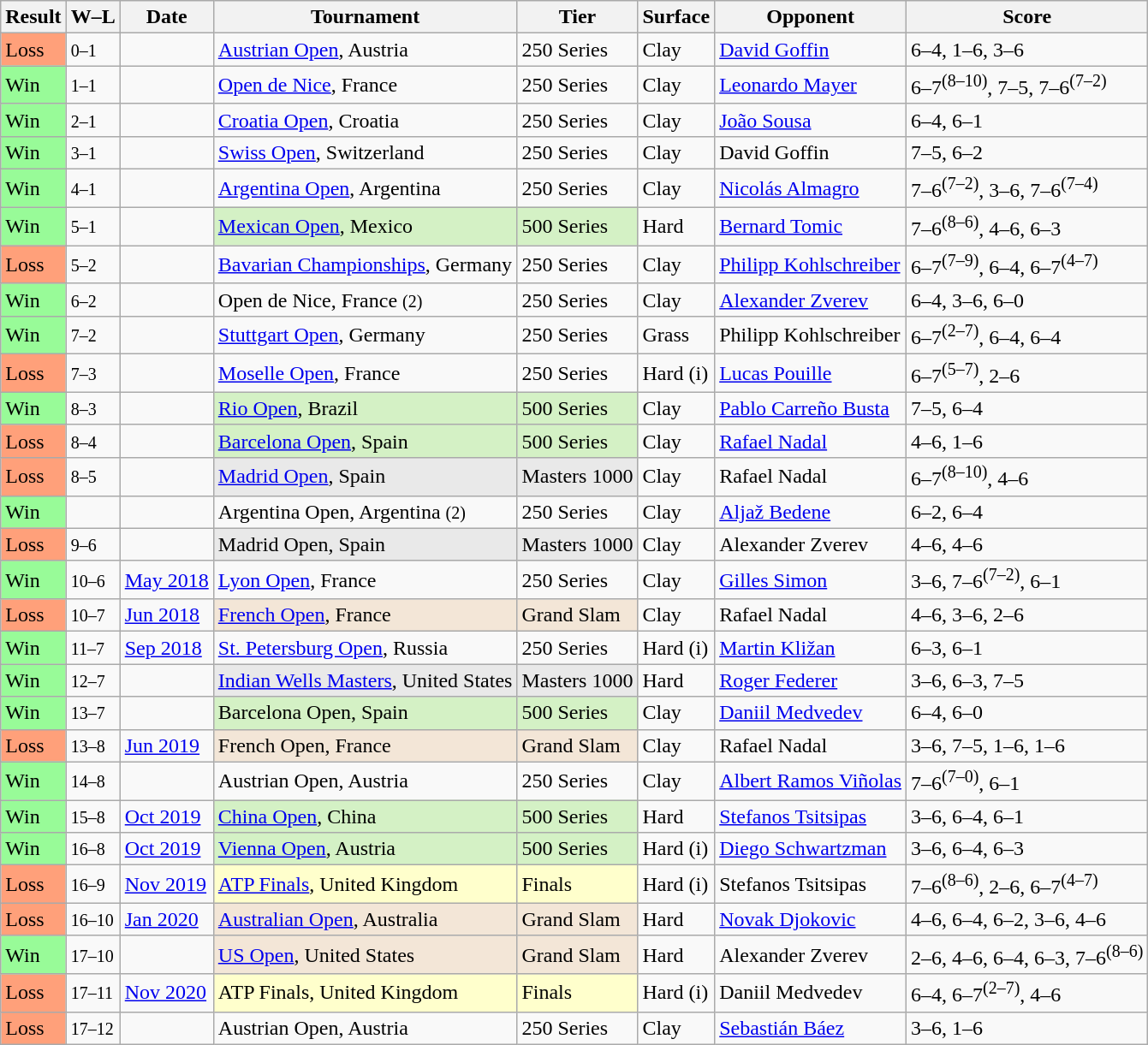<table class="sortable wikitable nowrap">
<tr>
<th>Result</th>
<th class="unsortable">W–L</th>
<th>Date</th>
<th>Tournament</th>
<th>Tier</th>
<th>Surface</th>
<th>Opponent</th>
<th class="unsortable">Score</th>
</tr>
<tr>
<td style="background:#ffa07a;">Loss</td>
<td><small>0–1</small></td>
<td><a href='#'></a></td>
<td><a href='#'>Austrian Open</a>, Austria</td>
<td>250 Series</td>
<td>Clay</td>
<td> <a href='#'>David Goffin</a></td>
<td>6–4, 1–6, 3–6</td>
</tr>
<tr>
<td style="background:#98fb98;">Win</td>
<td><small>1–1</small></td>
<td><a href='#'></a></td>
<td><a href='#'>Open de Nice</a>, France</td>
<td>250 Series</td>
<td>Clay</td>
<td> <a href='#'>Leonardo Mayer</a></td>
<td>6–7<sup>(8–10)</sup>, 7–5, 7–6<sup>(7–2)</sup></td>
</tr>
<tr>
<td style="background:#98fb98;">Win</td>
<td><small>2–1</small></td>
<td><a href='#'></a></td>
<td><a href='#'>Croatia Open</a>, Croatia</td>
<td>250 Series</td>
<td>Clay</td>
<td> <a href='#'>João Sousa</a></td>
<td>6–4, 6–1</td>
</tr>
<tr>
<td style="background:#98fb98;">Win</td>
<td><small>3–1</small></td>
<td><a href='#'></a></td>
<td><a href='#'>Swiss Open</a>, Switzerland</td>
<td>250 Series</td>
<td>Clay</td>
<td> David Goffin</td>
<td>7–5, 6–2</td>
</tr>
<tr>
<td style="background:#98fb98;">Win</td>
<td><small>4–1</small></td>
<td><a href='#'></a></td>
<td><a href='#'>Argentina Open</a>, Argentina</td>
<td>250 Series</td>
<td>Clay</td>
<td> <a href='#'>Nicolás Almagro</a></td>
<td>7–6<sup>(7–2)</sup>, 3–6, 7–6<sup>(7–4)</sup></td>
</tr>
<tr>
<td style="background:#98fb98;">Win</td>
<td><small>5–1</small></td>
<td><a href='#'></a></td>
<td style="background:#d4f1c5;"><a href='#'>Mexican Open</a>, Mexico</td>
<td style="background:#d4f1c5;">500 Series</td>
<td>Hard</td>
<td> <a href='#'>Bernard Tomic</a></td>
<td>7–6<sup>(8–6)</sup>, 4–6, 6–3</td>
</tr>
<tr>
<td style="background:#ffa07a;">Loss</td>
<td><small>5–2</small></td>
<td><a href='#'></a></td>
<td><a href='#'>Bavarian Championships</a>, Germany</td>
<td>250 Series</td>
<td>Clay</td>
<td> <a href='#'>Philipp Kohlschreiber</a></td>
<td>6–7<sup>(7–9)</sup>, 6–4, 6–7<sup>(4–7)</sup></td>
</tr>
<tr>
<td style="background:#98fb98;">Win</td>
<td><small>6–2</small></td>
<td><a href='#'></a></td>
<td>Open de Nice, France <small>(2)</small></td>
<td>250 Series</td>
<td>Clay</td>
<td> <a href='#'>Alexander Zverev</a></td>
<td>6–4, 3–6, 6–0</td>
</tr>
<tr>
<td style="background:#98fb98;">Win</td>
<td><small>7–2</small></td>
<td><a href='#'></a></td>
<td><a href='#'>Stuttgart Open</a>, Germany</td>
<td>250 Series</td>
<td>Grass</td>
<td> Philipp Kohlschreiber</td>
<td>6–7<sup>(2–7)</sup>, 6–4, 6–4</td>
</tr>
<tr>
<td style="background:#ffa07a;">Loss</td>
<td><small>7–3</small></td>
<td><a href='#'></a></td>
<td><a href='#'>Moselle Open</a>, France</td>
<td>250 Series</td>
<td>Hard (i)</td>
<td> <a href='#'>Lucas Pouille</a></td>
<td>6–7<sup>(5–7)</sup>, 2–6</td>
</tr>
<tr>
<td style="background:#98fb98;">Win</td>
<td><small>8–3</small></td>
<td><a href='#'></a></td>
<td style="background:#d4f1c5;"><a href='#'>Rio Open</a>, Brazil</td>
<td style="background:#d4f1c5;">500 Series</td>
<td>Clay</td>
<td> <a href='#'>Pablo Carreño Busta</a></td>
<td>7–5, 6–4</td>
</tr>
<tr>
<td style="background:#ffa07a;">Loss</td>
<td><small>8–4</small></td>
<td><a href='#'></a></td>
<td style="background:#d4f1c5;"><a href='#'>Barcelona Open</a>, Spain</td>
<td style="background:#d4f1c5;">500 Series</td>
<td>Clay</td>
<td> <a href='#'>Rafael Nadal</a></td>
<td>4–6, 1–6</td>
</tr>
<tr>
<td style="background:#ffa07a;">Loss</td>
<td><small>8–5</small></td>
<td><a href='#'></a></td>
<td style="background:#e9e9e9;"><a href='#'>Madrid Open</a>, Spain</td>
<td style="background:#e9e9e9;">Masters 1000</td>
<td>Clay</td>
<td> Rafael Nadal</td>
<td>6–7<sup>(8–10)</sup>, 4–6</td>
</tr>
<tr>
<td style="background:#98fb98;">Win</td>
<td></td>
<td><a href='#'></a></td>
<td>Argentina Open, Argentina <small>(2)</small></td>
<td>250 Series</td>
<td>Clay</td>
<td> <a href='#'>Aljaž Bedene</a></td>
<td>6–2, 6–4</td>
</tr>
<tr>
<td style="background:#ffa07a;">Loss</td>
<td><small>9–6</small></td>
<td><a href='#'></a></td>
<td style="background:#e9e9e9;">Madrid Open, Spain</td>
<td style="background:#e9e9e9;">Masters 1000</td>
<td>Clay</td>
<td> Alexander Zverev</td>
<td>4–6, 4–6</td>
</tr>
<tr>
<td style="background:#98fb98;">Win</td>
<td><small>10–6</small></td>
<td><a href='#'>May 2018</a></td>
<td><a href='#'>Lyon Open</a>, France</td>
<td>250 Series</td>
<td>Clay</td>
<td> <a href='#'>Gilles Simon</a></td>
<td>3–6, 7–6<sup>(7–2)</sup>, 6–1</td>
</tr>
<tr>
<td style="background:#ffa07a;">Loss</td>
<td><small>10–7</small></td>
<td><a href='#'>Jun 2018</a></td>
<td style="background:#F3E6D7;"><a href='#'>French Open</a>, France</td>
<td style="background:#F3E6D7;">Grand Slam</td>
<td>Clay</td>
<td> Rafael Nadal</td>
<td>4–6, 3–6, 2–6</td>
</tr>
<tr>
<td style="background:#98fb98;">Win</td>
<td><small>11–7</small></td>
<td><a href='#'>Sep 2018</a></td>
<td><a href='#'>St. Petersburg Open</a>, Russia</td>
<td>250 Series</td>
<td>Hard (i)</td>
<td> <a href='#'>Martin Kližan</a></td>
<td>6–3, 6–1</td>
</tr>
<tr>
<td style="background:#98fb98;">Win</td>
<td><small>12–7</small></td>
<td><a href='#'></a></td>
<td style="background:#E9E9E9;"><a href='#'>Indian Wells Masters</a>, United States</td>
<td style="background:#E9E9E9;">Masters 1000</td>
<td>Hard</td>
<td> <a href='#'>Roger Federer</a></td>
<td>3–6, 6–3, 7–5</td>
</tr>
<tr>
<td style="background:#98fb98;">Win</td>
<td><small>13–7</small></td>
<td><a href='#'></a></td>
<td style="background:#D4F1C5;">Barcelona Open, Spain</td>
<td style="background:#D4F1C5;">500 Series</td>
<td>Clay</td>
<td> <a href='#'>Daniil Medvedev</a></td>
<td>6–4, 6–0</td>
</tr>
<tr>
<td style="background:#ffa07a;">Loss</td>
<td><small>13–8</small></td>
<td><a href='#'>Jun 2019</a></td>
<td style="background:#F3E6D7;">French Open, France</td>
<td style="background:#F3E6D7;">Grand Slam</td>
<td>Clay</td>
<td> Rafael Nadal</td>
<td>3–6, 7–5, 1–6, 1–6</td>
</tr>
<tr>
<td style="background:#98fb98;">Win</td>
<td><small>14–8</small></td>
<td><a href='#'></a></td>
<td>Austrian Open, Austria</td>
<td>250 Series</td>
<td>Clay</td>
<td> <a href='#'>Albert Ramos Viñolas</a></td>
<td>7–6<sup>(7–0)</sup>, 6–1</td>
</tr>
<tr>
<td style="background:#98fb98;">Win</td>
<td><small>15–8</small></td>
<td><a href='#'>Oct 2019</a></td>
<td style="background:#D4F1C5;"><a href='#'>China Open</a>, China</td>
<td style="background:#D4F1C5;">500 Series</td>
<td>Hard</td>
<td> <a href='#'>Stefanos Tsitsipas</a></td>
<td>3–6, 6–4, 6–1</td>
</tr>
<tr>
<td style="background:#98fb98;">Win</td>
<td><small>16–8</small></td>
<td><a href='#'>Oct 2019</a></td>
<td style="background:#D4F1C5;"><a href='#'>Vienna Open</a>, Austria</td>
<td style="background:#D4F1C5;">500 Series</td>
<td>Hard (i)</td>
<td> <a href='#'>Diego Schwartzman</a></td>
<td>3–6, 6–4, 6–3</td>
</tr>
<tr>
<td style="background:#ffa07a;">Loss</td>
<td><small>16–9</small></td>
<td><a href='#'>Nov 2019</a></td>
<td style="background:#ffc;"><a href='#'>ATP Finals</a>, United Kingdom</td>
<td style="background:#ffc;">Finals</td>
<td>Hard (i)</td>
<td> Stefanos Tsitsipas</td>
<td>7–6<sup>(8–6)</sup>, 2–6, 6–7<sup>(4–7)</sup></td>
</tr>
<tr>
<td style="background:#ffa07a;">Loss</td>
<td><small>16–10</small></td>
<td><a href='#'>Jan 2020</a></td>
<td style="background:#F3E6D7;"><a href='#'>Australian Open</a>, Australia</td>
<td style="background:#F3E6D7;">Grand Slam</td>
<td>Hard</td>
<td> <a href='#'>Novak Djokovic</a></td>
<td>4–6, 6–4, 6–2, 3–6, 4–6</td>
</tr>
<tr>
<td style="background:#98fb98;">Win</td>
<td><small>17–10</small></td>
<td><a href='#'></a></td>
<td bgcolor=F3E6D7><a href='#'>US Open</a>, United States</td>
<td bgcolor=F3E6D7>Grand Slam</td>
<td>Hard</td>
<td> Alexander Zverev</td>
<td>2–6, 4–6, 6–4, 6–3, 7–6<sup>(8–6)</sup></td>
</tr>
<tr>
<td style="background:#ffa07a;">Loss</td>
<td><small>17–11</small></td>
<td><a href='#'>Nov 2020</a></td>
<td bgcolor=ffffcc>ATP Finals, United Kingdom</td>
<td bgcolor=ffffcc>Finals</td>
<td>Hard (i)</td>
<td> Daniil Medvedev</td>
<td>6–4, 6–7<sup>(2–7)</sup>, 4–6</td>
</tr>
<tr>
<td style="background:#ffa07a;">Loss</td>
<td><small>17–12</small></td>
<td><a href='#'></a></td>
<td>Austrian Open, Austria</td>
<td>250 Series</td>
<td>Clay</td>
<td> <a href='#'>Sebastián Báez</a></td>
<td>3–6, 1–6</td>
</tr>
</table>
